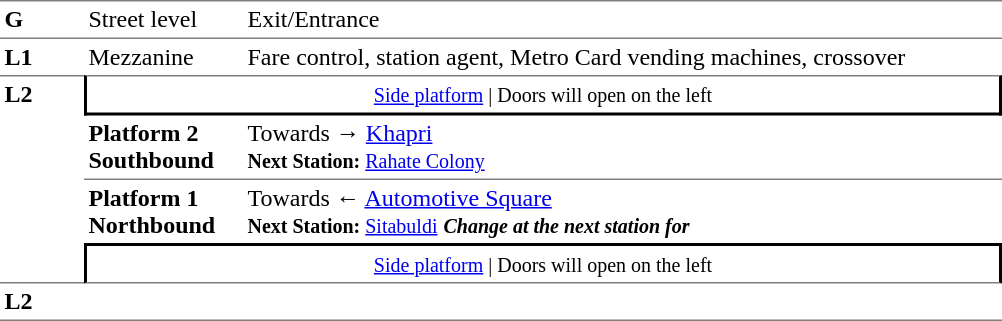<table table border=0 cellspacing=0 cellpadding=3>
<tr>
<td style="border-bottom:solid 1px grey;border-top:solid 1px grey;" width=50 valign=top><strong>G</strong></td>
<td style="border-top:solid 1px grey;border-bottom:solid 1px grey;" width=100 valign=top>Street level</td>
<td style="border-top:solid 1px grey;border-bottom:solid 1px grey;" width=500 valign=top>Exit/Entrance</td>
</tr>
<tr>
<td valign=top><strong>L1</strong></td>
<td valign=top>Mezzanine</td>
<td valign=top>Fare control, station agent, Metro Card vending machines, crossover<br></td>
</tr>
<tr>
<td style="border-top:solid 1px grey;border-bottom:solid 1px grey;" width=50 rowspan=4 valign=top><strong>L2</strong></td>
<td style="border-top:solid 1px grey;border-right:solid 2px black;border-left:solid 2px black;border-bottom:solid 2px black;text-align:center;" colspan=2><small><a href='#'>Side platform</a> | Doors will open on the left </small></td>
</tr>
<tr>
<td style="border-bottom:solid 1px grey;" width=100><span><strong>Platform 2</strong><br><strong>Southbound</strong></span></td>
<td style="border-bottom:solid 1px grey;" width=500>Towards → <a href='#'>Khapri</a><br><small><strong>Next Station:</strong> <a href='#'>Rahate Colony</a></small></td>
</tr>
<tr>
<td><span><strong>Platform 1</strong><br><strong>Northbound</strong></span></td>
<td>Towards ← <a href='#'>Automotive Square</a><br><small><strong>Next Station:</strong> <a href='#'>Sitabuldi</a></small> <small><strong><em>Change at the next station for </em></strong></small></td>
</tr>
<tr>
<td style="border-top:solid 2px black;border-right:solid 2px black;border-left:solid 2px black;border-bottom:solid 1px grey;" colspan=2  align=center><small><a href='#'>Side platform</a> | Doors will open on the left </small></td>
</tr>
<tr>
<td style="border-bottom:solid 1px grey;" width=50 rowspan=2 valign=top><strong>L2</strong></td>
<td style="border-bottom:solid 1px grey;" width=100></td>
<td style="border-bottom:solid 1px grey;" width=500></td>
</tr>
<tr>
</tr>
</table>
